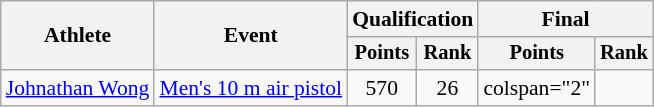<table class="wikitable" style="font-size:90%">
<tr>
<th rowspan="2">Athlete</th>
<th rowspan="2">Event</th>
<th colspan=2>Qualification</th>
<th colspan=2>Final</th>
</tr>
<tr style="font-size:95%">
<th>Points</th>
<th>Rank</th>
<th>Points</th>
<th>Rank</th>
</tr>
<tr align=center>
<td align=left><a href='#'>Johnathan Wong</a></td>
<td align=left><a href='#'>Men's 10 m air pistol</a></td>
<td>570</td>
<td>26</td>
<td>colspan="2" </td>
</tr>
</table>
